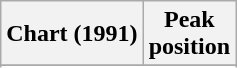<table class="wikitable sortable plainrowheaders">
<tr>
<th scope="col">Chart (1991)</th>
<th scope="col">Peak<br>position</th>
</tr>
<tr>
</tr>
<tr>
</tr>
<tr>
</tr>
</table>
